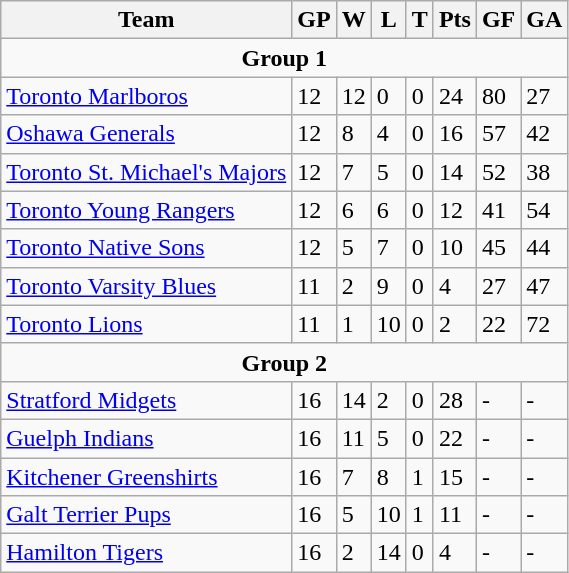<table class="wikitable">
<tr>
<th>Team</th>
<th>GP</th>
<th>W</th>
<th>L</th>
<th>T</th>
<th>Pts</th>
<th>GF</th>
<th>GA</th>
</tr>
<tr>
<td colspan="8" align="center"><strong>Group 1</strong></td>
</tr>
<tr>
<td><a href='#'>Toronto Marlboros</a></td>
<td>12</td>
<td>12</td>
<td>0</td>
<td>0</td>
<td>24</td>
<td>80</td>
<td>27</td>
</tr>
<tr>
<td><a href='#'>Oshawa Generals</a></td>
<td>12</td>
<td>8</td>
<td>4</td>
<td>0</td>
<td>16</td>
<td>57</td>
<td>42</td>
</tr>
<tr>
<td><a href='#'>Toronto St. Michael's Majors</a></td>
<td>12</td>
<td>7</td>
<td>5</td>
<td>0</td>
<td>14</td>
<td>52</td>
<td>38</td>
</tr>
<tr>
<td><a href='#'>Toronto Young Rangers</a></td>
<td>12</td>
<td>6</td>
<td>6</td>
<td>0</td>
<td>12</td>
<td>41</td>
<td>54</td>
</tr>
<tr>
<td><a href='#'>Toronto Native Sons</a></td>
<td>12</td>
<td>5</td>
<td>7</td>
<td>0</td>
<td>10</td>
<td>45</td>
<td>44</td>
</tr>
<tr>
<td><a href='#'>Toronto Varsity Blues</a></td>
<td>11</td>
<td>2</td>
<td>9</td>
<td>0</td>
<td>4</td>
<td>27</td>
<td>47</td>
</tr>
<tr>
<td><a href='#'>Toronto Lions</a></td>
<td>11</td>
<td>1</td>
<td>10</td>
<td>0</td>
<td>2</td>
<td>22</td>
<td>72</td>
</tr>
<tr>
<td colspan="8" align="center"><strong>Group 2</strong></td>
</tr>
<tr>
<td><a href='#'>Stratford Midgets</a></td>
<td>16</td>
<td>14</td>
<td>2</td>
<td>0</td>
<td>28</td>
<td>-</td>
<td>-</td>
</tr>
<tr>
<td><a href='#'>Guelph Indians</a></td>
<td>16</td>
<td>11</td>
<td>5</td>
<td>0</td>
<td>22</td>
<td>-</td>
<td>-</td>
</tr>
<tr>
<td><a href='#'>Kitchener Greenshirts</a></td>
<td>16</td>
<td>7</td>
<td>8</td>
<td>1</td>
<td>15</td>
<td>-</td>
<td>-</td>
</tr>
<tr>
<td><a href='#'>Galt Terrier Pups</a></td>
<td>16</td>
<td>5</td>
<td>10</td>
<td>1</td>
<td>11</td>
<td>-</td>
<td>-</td>
</tr>
<tr>
<td><a href='#'>Hamilton Tigers</a></td>
<td>16</td>
<td>2</td>
<td>14</td>
<td>0</td>
<td>4</td>
<td>-</td>
<td>-</td>
</tr>
</table>
